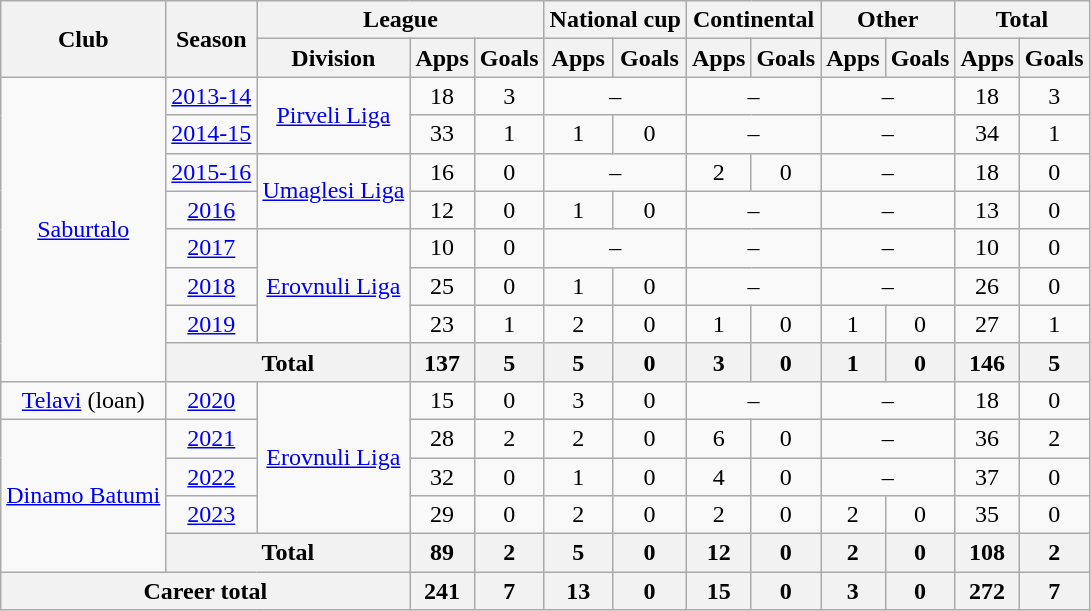<table class="wikitable" style="text-align:center">
<tr>
<th rowspan="2">Club</th>
<th rowspan="2">Season</th>
<th colspan="3">League</th>
<th colspan="2">National cup</th>
<th colspan="2">Continental</th>
<th colspan="2">Other</th>
<th colspan="2">Total</th>
</tr>
<tr>
<th>Division</th>
<th>Apps</th>
<th>Goals</th>
<th>Apps</th>
<th>Goals</th>
<th>Apps</th>
<th>Goals</th>
<th>Apps</th>
<th>Goals</th>
<th>Apps</th>
<th>Goals</th>
</tr>
<tr>
<td rowspan="8"><a href='#'>Saburtalo</a></td>
<td><a href='#'>2013-14</a></td>
<td rowspan="2"><a href='#'>Pirveli Liga</a></td>
<td>18</td>
<td>3</td>
<td colspan="2">–</td>
<td colspan="2">–</td>
<td colspan="2">–</td>
<td>18</td>
<td>3</td>
</tr>
<tr>
<td><a href='#'>2014-15</a></td>
<td>33</td>
<td>1</td>
<td>1</td>
<td>0</td>
<td colspan="2">–</td>
<td colspan="2">–</td>
<td>34</td>
<td>1</td>
</tr>
<tr>
<td><a href='#'>2015-16</a></td>
<td rowspan="2"><a href='#'>Umaglesi Liga</a></td>
<td>16</td>
<td>0</td>
<td colspan="2">–</td>
<td>2</td>
<td>0</td>
<td colspan="2">–</td>
<td>18</td>
<td>0</td>
</tr>
<tr>
<td><a href='#'>2016</a></td>
<td>12</td>
<td>0</td>
<td>1</td>
<td>0</td>
<td colspan="2">–</td>
<td colspan="2">–</td>
<td>13</td>
<td>0</td>
</tr>
<tr>
<td><a href='#'>2017</a></td>
<td rowspan="3"><a href='#'>Erovnuli Liga</a></td>
<td>10</td>
<td>0</td>
<td colspan="2">–</td>
<td colspan="2">–</td>
<td colspan="2">–</td>
<td>10</td>
<td>0</td>
</tr>
<tr>
<td><a href='#'>2018</a></td>
<td>25</td>
<td>0</td>
<td>1</td>
<td>0</td>
<td colspan="2">–</td>
<td colspan="2">–</td>
<td>26</td>
<td>0</td>
</tr>
<tr>
<td><a href='#'>2019</a></td>
<td>23</td>
<td>1</td>
<td>2</td>
<td>0</td>
<td>1</td>
<td>0</td>
<td>1</td>
<td>0</td>
<td>27</td>
<td>1</td>
</tr>
<tr>
<th colspan="2">Total</th>
<th>137</th>
<th>5</th>
<th>5</th>
<th>0</th>
<th>3</th>
<th>0</th>
<th>1</th>
<th>0</th>
<th>146</th>
<th>5</th>
</tr>
<tr>
<td><a href='#'>Telavi</a> (loan)</td>
<td><a href='#'>2020</a></td>
<td rowspan="4"><a href='#'>Erovnuli Liga</a></td>
<td>15</td>
<td>0</td>
<td>3</td>
<td>0</td>
<td colspan="2">–</td>
<td colspan="2">–</td>
<td>18</td>
<td>0</td>
</tr>
<tr>
<td rowspan="4"><a href='#'>Dinamo Batumi</a></td>
<td><a href='#'>2021</a></td>
<td>28</td>
<td>2</td>
<td>2</td>
<td>0</td>
<td>6</td>
<td>0</td>
<td colspan="2">–</td>
<td>36</td>
<td>2</td>
</tr>
<tr>
<td><a href='#'>2022</a></td>
<td>32</td>
<td>0</td>
<td>1</td>
<td>0</td>
<td>4</td>
<td>0</td>
<td colspan="2">–</td>
<td>37</td>
<td>0</td>
</tr>
<tr>
<td><a href='#'>2023</a></td>
<td>29</td>
<td>0</td>
<td>2</td>
<td>0</td>
<td>2</td>
<td>0</td>
<td>2</td>
<td>0</td>
<td>35</td>
<td>0</td>
</tr>
<tr>
<th colspan="2">Total</th>
<th>89</th>
<th>2</th>
<th>5</th>
<th>0</th>
<th>12</th>
<th>0</th>
<th>2</th>
<th>0</th>
<th>108</th>
<th>2</th>
</tr>
<tr>
<th colspan="3">Career total</th>
<th>241</th>
<th>7</th>
<th>13</th>
<th>0</th>
<th>15</th>
<th>0</th>
<th>3</th>
<th>0</th>
<th>272</th>
<th>7</th>
</tr>
</table>
